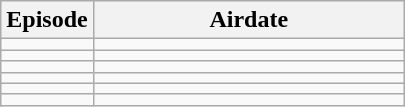<table class="wikitable">
<tr>
<th>Episode</th>
<th width="200">Airdate</th>
</tr>
<tr>
<td></td>
<td></td>
</tr>
<tr>
<td></td>
<td></td>
</tr>
<tr>
<td></td>
<td></td>
</tr>
<tr>
<td></td>
<td></td>
</tr>
<tr>
<td></td>
<td></td>
</tr>
<tr>
<td></td>
<td></td>
</tr>
</table>
